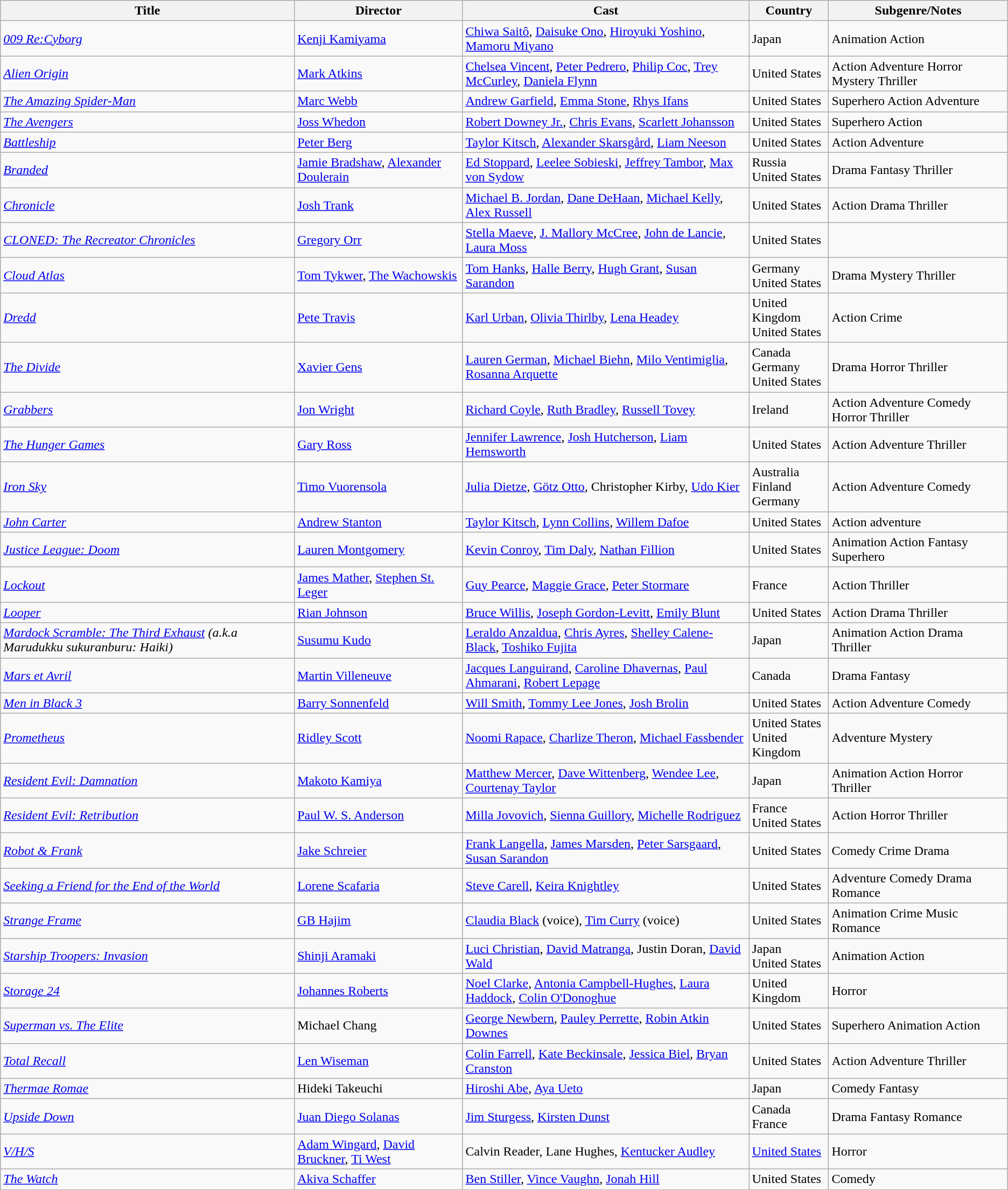<table class="wikitable sortable">
<tr>
<th>Title</th>
<th>Director</th>
<th>Cast</th>
<th>Country</th>
<th>Subgenre/Notes</th>
</tr>
<tr>
<td><em><a href='#'>009 Re:Cyborg</a></em></td>
<td><a href='#'>Kenji Kamiyama</a></td>
<td><a href='#'>Chiwa Saitô</a>, <a href='#'>Daisuke Ono</a>, <a href='#'>Hiroyuki Yoshino</a>, <a href='#'>Mamoru Miyano</a></td>
<td>Japan</td>
<td>Animation Action</td>
</tr>
<tr>
<td><em><a href='#'>Alien Origin</a></em></td>
<td><a href='#'>Mark Atkins</a></td>
<td><a href='#'>Chelsea Vincent</a>, <a href='#'>Peter Pedrero</a>, <a href='#'>Philip Coc</a>, <a href='#'>Trey McCurley</a>, <a href='#'>Daniela Flynn</a></td>
<td>United States</td>
<td>Action Adventure Horror Mystery Thriller</td>
</tr>
<tr>
<td><em><a href='#'>The Amazing Spider-Man</a></em></td>
<td><a href='#'>Marc Webb</a></td>
<td><a href='#'>Andrew Garfield</a>, <a href='#'>Emma Stone</a>, <a href='#'>Rhys Ifans</a></td>
<td>United States</td>
<td>Superhero Action Adventure</td>
</tr>
<tr>
<td><em><a href='#'>The Avengers</a></em></td>
<td><a href='#'>Joss Whedon</a></td>
<td><a href='#'>Robert Downey Jr.</a>, <a href='#'>Chris Evans</a>, <a href='#'>Scarlett Johansson</a></td>
<td>United States</td>
<td>Superhero Action </td>
</tr>
<tr>
<td><em><a href='#'>Battleship</a></em></td>
<td><a href='#'>Peter Berg</a></td>
<td><a href='#'>Taylor Kitsch</a>, <a href='#'>Alexander Skarsgård</a>, <a href='#'>Liam Neeson</a></td>
<td>United States</td>
<td>Action Adventure</td>
</tr>
<tr>
<td><em><a href='#'>Branded</a></em></td>
<td><a href='#'>Jamie Bradshaw</a>, <a href='#'>Alexander Doulerain</a></td>
<td><a href='#'>Ed Stoppard</a>, <a href='#'>Leelee Sobieski</a>, <a href='#'>Jeffrey Tambor</a>, <a href='#'>Max von Sydow</a></td>
<td>Russia<br>United States</td>
<td>Drama Fantasy Thriller</td>
</tr>
<tr>
<td><em><a href='#'>Chronicle</a></em></td>
<td><a href='#'>Josh Trank</a></td>
<td><a href='#'>Michael B. Jordan</a>, <a href='#'>Dane DeHaan</a>, <a href='#'>Michael Kelly</a>, <a href='#'>Alex Russell</a></td>
<td>United States</td>
<td>Action Drama Thriller</td>
</tr>
<tr>
<td><em><a href='#'>CLONED: The Recreator Chronicles</a></em></td>
<td><a href='#'>Gregory Orr</a></td>
<td><a href='#'>Stella Maeve</a>, <a href='#'>J. Mallory McCree</a>, <a href='#'>John de Lancie</a>, <a href='#'>Laura Moss</a></td>
<td>United States</td>
<td></td>
</tr>
<tr>
<td><em><a href='#'>Cloud Atlas</a></em></td>
<td><a href='#'>Tom Tykwer</a>, <a href='#'>The Wachowskis</a></td>
<td><a href='#'>Tom Hanks</a>, <a href='#'>Halle Berry</a>, <a href='#'>Hugh Grant</a>, <a href='#'>Susan Sarandon</a></td>
<td>Germany<br>United States</td>
<td>Drama Mystery Thriller </td>
</tr>
<tr>
<td><em><a href='#'>Dredd</a></em></td>
<td><a href='#'>Pete Travis</a></td>
<td><a href='#'>Karl Urban</a>, <a href='#'>Olivia Thirlby</a>, <a href='#'>Lena Headey</a></td>
<td>United Kingdom<br>United States</td>
<td>Action Crime</td>
</tr>
<tr>
<td><em><a href='#'>The Divide</a></em></td>
<td><a href='#'>Xavier Gens</a></td>
<td><a href='#'>Lauren German</a>, <a href='#'>Michael Biehn</a>, <a href='#'>Milo Ventimiglia</a>, <a href='#'>Rosanna Arquette</a></td>
<td>Canada<br>Germany<br>United States</td>
<td>Drama Horror Thriller</td>
</tr>
<tr>
<td><em><a href='#'>Grabbers</a></em></td>
<td><a href='#'>Jon Wright</a></td>
<td><a href='#'>Richard Coyle</a>, <a href='#'>Ruth Bradley</a>, <a href='#'>Russell Tovey</a></td>
<td>Ireland</td>
<td>Action Adventure Comedy Horror Thriller</td>
</tr>
<tr>
<td><em><a href='#'>The Hunger Games</a></em></td>
<td><a href='#'>Gary Ross</a></td>
<td><a href='#'>Jennifer Lawrence</a>, <a href='#'>Josh Hutcherson</a>, <a href='#'>Liam Hemsworth</a></td>
<td>United States</td>
<td>Action Adventure Thriller </td>
</tr>
<tr>
<td><em><a href='#'>Iron Sky</a></em></td>
<td><a href='#'>Timo Vuorensola</a></td>
<td><a href='#'>Julia Dietze</a>, <a href='#'>Götz Otto</a>, Christopher Kirby, <a href='#'>Udo Kier</a></td>
<td>Australia<br>Finland<br>Germany</td>
<td>Action Adventure Comedy</td>
</tr>
<tr>
<td><em><a href='#'>John Carter</a></em></td>
<td><a href='#'>Andrew Stanton</a></td>
<td><a href='#'>Taylor Kitsch</a>, <a href='#'>Lynn Collins</a>, <a href='#'>Willem Dafoe</a></td>
<td>United States</td>
<td>Action adventure</td>
</tr>
<tr>
<td><em><a href='#'>Justice League: Doom</a></em></td>
<td><a href='#'>Lauren Montgomery</a></td>
<td><a href='#'>Kevin Conroy</a>, <a href='#'>Tim Daly</a>, <a href='#'>Nathan Fillion</a></td>
<td>United States</td>
<td>Animation Action Fantasy Superhero</td>
</tr>
<tr>
<td><em><a href='#'>Lockout</a></em></td>
<td><a href='#'>James Mather</a>, <a href='#'>Stephen St. Leger</a></td>
<td><a href='#'>Guy Pearce</a>, <a href='#'>Maggie Grace</a>, <a href='#'>Peter Stormare</a></td>
<td>France</td>
<td>Action Thriller</td>
</tr>
<tr>
<td><em><a href='#'>Looper</a></em></td>
<td><a href='#'>Rian Johnson</a></td>
<td><a href='#'>Bruce Willis</a>, <a href='#'>Joseph Gordon-Levitt</a>, <a href='#'>Emily Blunt</a></td>
<td>United States</td>
<td>Action Drama Thriller</td>
</tr>
<tr>
<td><em><a href='#'>Mardock Scramble: The Third Exhaust</a> (a.k.a Marudukku sukuranburu: Haiki)</em></td>
<td><a href='#'>Susumu Kudo</a></td>
<td><a href='#'>Leraldo Anzaldua</a>, <a href='#'>Chris Ayres</a>, <a href='#'>Shelley Calene-Black</a>, <a href='#'>Toshiko Fujita</a></td>
<td>Japan</td>
<td>Animation Action Drama Thriller</td>
</tr>
<tr>
<td><em><a href='#'>Mars et Avril</a></em></td>
<td><a href='#'>Martin Villeneuve</a></td>
<td><a href='#'>Jacques Languirand</a>, <a href='#'>Caroline Dhavernas</a>, <a href='#'>Paul Ahmarani</a>, <a href='#'>Robert Lepage</a></td>
<td>Canada</td>
<td>Drama Fantasy</td>
</tr>
<tr>
<td><em><a href='#'>Men in Black 3</a></em></td>
<td><a href='#'>Barry Sonnenfeld</a></td>
<td><a href='#'>Will Smith</a>, <a href='#'>Tommy Lee Jones</a>, <a href='#'>Josh Brolin</a></td>
<td>United States</td>
<td>Action Adventure Comedy</td>
</tr>
<tr>
<td><em><a href='#'>Prometheus</a></em></td>
<td><a href='#'>Ridley Scott</a></td>
<td><a href='#'>Noomi Rapace</a>, <a href='#'>Charlize Theron</a>, <a href='#'>Michael Fassbender</a></td>
<td>United States<br>United Kingdom</td>
<td>Adventure Mystery</td>
</tr>
<tr>
<td><em><a href='#'>Resident Evil: Damnation</a></em></td>
<td><a href='#'>Makoto Kamiya</a></td>
<td><a href='#'>Matthew Mercer</a>, <a href='#'>Dave Wittenberg</a>, <a href='#'>Wendee Lee</a>, <a href='#'>Courtenay Taylor</a></td>
<td>Japan</td>
<td>Animation Action Horror Thriller</td>
</tr>
<tr>
<td><em><a href='#'>Resident Evil: Retribution</a></em></td>
<td><a href='#'>Paul W. S. Anderson</a></td>
<td><a href='#'>Milla Jovovich</a>, <a href='#'>Sienna Guillory</a>, <a href='#'>Michelle Rodriguez</a></td>
<td>France<br>United States</td>
<td>Action Horror Thriller</td>
</tr>
<tr>
<td><em><a href='#'>Robot & Frank</a></em></td>
<td><a href='#'>Jake Schreier</a></td>
<td><a href='#'>Frank Langella</a>, <a href='#'>James Marsden</a>, <a href='#'>Peter Sarsgaard</a>, <a href='#'>Susan Sarandon</a></td>
<td>United States</td>
<td>Comedy Crime Drama</td>
</tr>
<tr>
<td><em><a href='#'>Seeking a Friend for the End of the World</a></em></td>
<td><a href='#'>Lorene Scafaria</a></td>
<td><a href='#'>Steve Carell</a>, <a href='#'>Keira Knightley</a></td>
<td>United States</td>
<td>Adventure Comedy Drama Romance</td>
</tr>
<tr>
<td><em><a href='#'>Strange Frame</a></em></td>
<td><a href='#'>GB Hajim</a></td>
<td><a href='#'>Claudia Black</a> (voice), <a href='#'>Tim Curry</a> (voice)</td>
<td>United States</td>
<td>Animation Crime Music Romance</td>
</tr>
<tr>
<td><em><a href='#'>Starship Troopers: Invasion</a></em></td>
<td><a href='#'>Shinji Aramaki</a></td>
<td><a href='#'>Luci Christian</a>, <a href='#'>David Matranga</a>, Justin Doran, <a href='#'>David Wald</a></td>
<td>Japan<br>United States</td>
<td>Animation Action</td>
</tr>
<tr>
<td><em><a href='#'>Storage 24</a></em></td>
<td><a href='#'>Johannes Roberts</a></td>
<td><a href='#'>Noel Clarke</a>, <a href='#'>Antonia Campbell-Hughes</a>, <a href='#'>Laura Haddock</a>, <a href='#'>Colin O'Donoghue</a></td>
<td>United Kingdom</td>
<td>Horror</td>
</tr>
<tr>
<td><em><a href='#'>Superman vs. The Elite</a></em></td>
<td>Michael Chang</td>
<td><a href='#'>George Newbern</a>, <a href='#'>Pauley Perrette</a>, <a href='#'>Robin Atkin Downes</a></td>
<td>United States</td>
<td>Superhero Animation Action</td>
</tr>
<tr>
<td><em><a href='#'>Total Recall</a></em></td>
<td><a href='#'>Len Wiseman</a></td>
<td><a href='#'>Colin Farrell</a>, <a href='#'>Kate Beckinsale</a>, <a href='#'>Jessica Biel</a>, <a href='#'>Bryan Cranston</a></td>
<td>United States</td>
<td>Action Adventure Thriller</td>
</tr>
<tr>
<td><em><a href='#'>Thermae Romae</a></em></td>
<td>Hideki Takeuchi</td>
<td><a href='#'>Hiroshi Abe</a>, <a href='#'>Aya Ueto</a></td>
<td>Japan</td>
<td>Comedy Fantasy</td>
</tr>
<tr>
<td><em><a href='#'>Upside Down</a></em></td>
<td><a href='#'>Juan Diego Solanas</a></td>
<td><a href='#'>Jim Sturgess</a>, <a href='#'>Kirsten Dunst</a></td>
<td>Canada<br>France</td>
<td>Drama Fantasy Romance</td>
</tr>
<tr>
<td><em><a href='#'>V/H/S</a></em></td>
<td><a href='#'>Adam Wingard</a>, <a href='#'>David Bruckner</a>, <a href='#'>Ti West</a></td>
<td>Calvin Reader, Lane Hughes, <a href='#'>Kentucker Audley</a></td>
<td><a href='#'>United States</a></td>
<td>Horror</td>
</tr>
<tr>
<td><em><a href='#'>The Watch</a></em></td>
<td><a href='#'>Akiva Schaffer</a></td>
<td><a href='#'>Ben Stiller</a>, <a href='#'>Vince Vaughn</a>, <a href='#'>Jonah Hill</a></td>
<td>United States</td>
<td>Comedy</td>
</tr>
<tr>
</tr>
</table>
